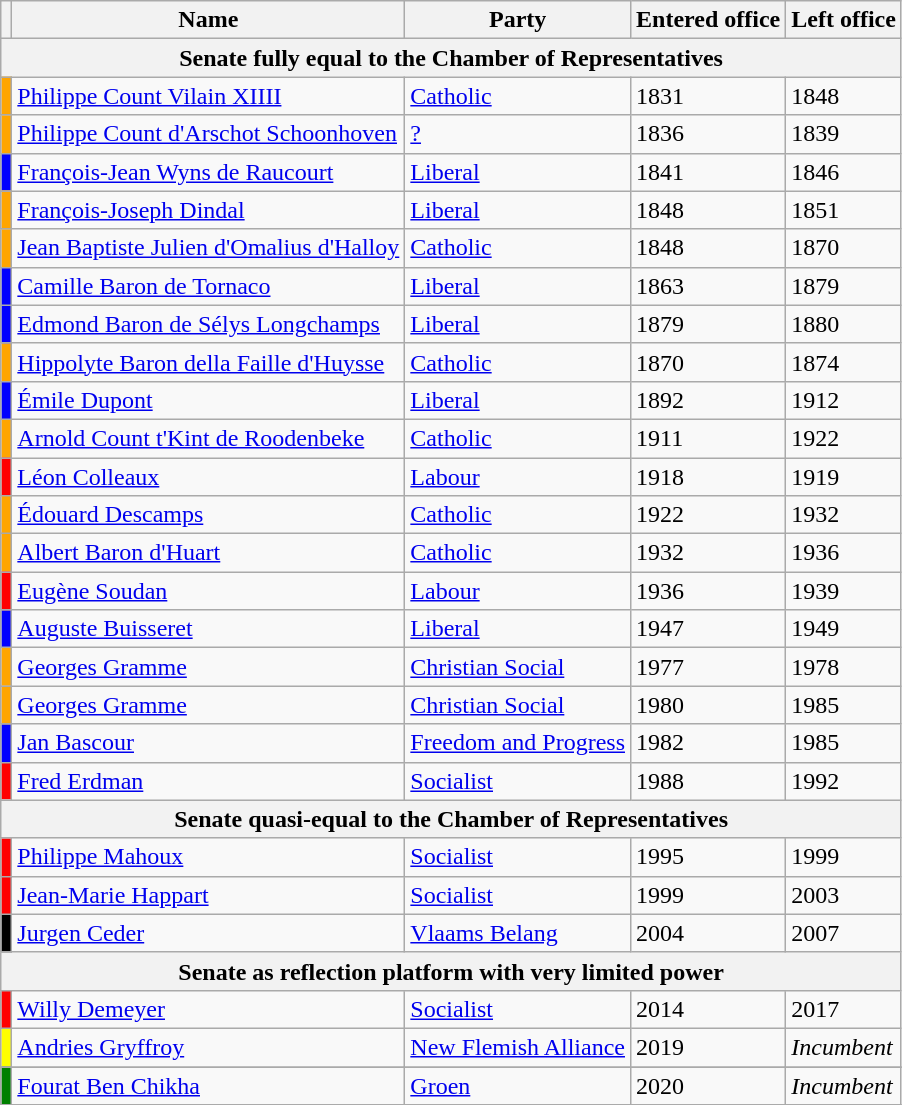<table class="wikitable">
<tr>
<th></th>
<th>Name</th>
<th>Party</th>
<th>Entered office</th>
<th>Left office</th>
</tr>
<tr>
<th colspan="6">Senate fully equal to the Chamber of Representatives</th>
</tr>
<tr>
<td bgcolor="orange"></td>
<td><a href='#'>Philippe Count Vilain XIIII</a></td>
<td><a href='#'>Catholic</a></td>
<td>1831</td>
<td>1848</td>
</tr>
<tr>
<td bgcolor="orange"></td>
<td><a href='#'>Philippe Count d'Arschot Schoonhoven</a></td>
<td><a href='#'>?</a></td>
<td>1836</td>
<td>1839</td>
</tr>
<tr>
<td bgcolor="blue"></td>
<td><a href='#'>François-Jean Wyns de Raucourt</a></td>
<td><a href='#'>Liberal</a></td>
<td>1841</td>
<td>1846</td>
</tr>
<tr>
<td bgcolor="orange"></td>
<td><a href='#'>François-Joseph Dindal</a></td>
<td><a href='#'>Liberal</a></td>
<td>1848</td>
<td>1851</td>
</tr>
<tr>
<td bgcolor="orange"></td>
<td><a href='#'>Jean Baptiste Julien d'Omalius d'Halloy</a></td>
<td><a href='#'>Catholic</a></td>
<td>1848</td>
<td>1870</td>
</tr>
<tr>
<td bgcolor="blue"></td>
<td><a href='#'>Camille Baron de Tornaco</a></td>
<td><a href='#'>Liberal</a></td>
<td>1863</td>
<td>1879</td>
</tr>
<tr>
<td bgcolor="blue"></td>
<td><a href='#'>Edmond Baron de Sélys Longchamps</a></td>
<td><a href='#'>Liberal</a></td>
<td>1879</td>
<td>1880</td>
</tr>
<tr>
<td bgcolor="orange"></td>
<td><a href='#'>Hippolyte Baron della Faille d'Huysse</a></td>
<td><a href='#'>Catholic</a></td>
<td>1870</td>
<td>1874</td>
</tr>
<tr>
<td bgcolor="blue"></td>
<td><a href='#'>Émile Dupont</a></td>
<td><a href='#'>Liberal</a></td>
<td>1892</td>
<td>1912</td>
</tr>
<tr>
<td bgcolor="orange"></td>
<td><a href='#'>Arnold Count t'Kint de Roodenbeke</a></td>
<td><a href='#'>Catholic</a></td>
<td>1911</td>
<td>1922</td>
</tr>
<tr>
<td bgcolor="red"></td>
<td><a href='#'>Léon Colleaux</a></td>
<td><a href='#'>Labour</a></td>
<td>1918</td>
<td>1919</td>
</tr>
<tr>
<td bgcolor="orange"></td>
<td><a href='#'>Édouard Descamps</a></td>
<td><a href='#'>Catholic</a></td>
<td>1922</td>
<td>1932</td>
</tr>
<tr>
<td bgcolor="orange"></td>
<td><a href='#'>Albert Baron d'Huart</a></td>
<td><a href='#'>Catholic</a></td>
<td>1932</td>
<td>1936</td>
</tr>
<tr>
<td bgcolor="red"></td>
<td><a href='#'>Eugène Soudan</a></td>
<td><a href='#'>Labour</a></td>
<td>1936</td>
<td>1939</td>
</tr>
<tr>
<td bgcolor="blue"></td>
<td><a href='#'>Auguste Buisseret</a></td>
<td><a href='#'>Liberal</a></td>
<td>1947</td>
<td>1949</td>
</tr>
<tr>
<td bgcolor="orange"></td>
<td><a href='#'>Georges Gramme</a></td>
<td><a href='#'>Christian Social</a></td>
<td>1977</td>
<td>1978</td>
</tr>
<tr>
<td bgcolor="orange"></td>
<td><a href='#'>Georges Gramme</a></td>
<td><a href='#'>Christian Social</a></td>
<td>1980</td>
<td>1985</td>
</tr>
<tr>
<td bgcolor="blue"></td>
<td><a href='#'>Jan Bascour</a></td>
<td><a href='#'>Freedom and Progress</a></td>
<td>1982</td>
<td>1985</td>
</tr>
<tr>
<td bgcolor="red"></td>
<td><a href='#'>Fred Erdman</a></td>
<td><a href='#'>Socialist</a></td>
<td>1988</td>
<td>1992</td>
</tr>
<tr>
<th colspan="6">Senate quasi-equal to the Chamber of Representatives</th>
</tr>
<tr>
<td bgcolor="red"></td>
<td><a href='#'>Philippe Mahoux</a></td>
<td><a href='#'>Socialist</a></td>
<td>1995</td>
<td>1999</td>
</tr>
<tr>
<td bgcolor="red"></td>
<td><a href='#'>Jean-Marie Happart</a></td>
<td><a href='#'>Socialist</a></td>
<td>1999</td>
<td>2003</td>
</tr>
<tr>
<td bgcolor="black"></td>
<td><a href='#'>Jurgen Ceder</a></td>
<td><a href='#'>Vlaams Belang</a></td>
<td>2004</td>
<td>2007</td>
</tr>
<tr>
<th colspan="6">Senate as reflection platform with very limited power</th>
</tr>
<tr>
<td bgcolor="red"></td>
<td><a href='#'>Willy Demeyer</a></td>
<td><a href='#'>Socialist</a></td>
<td>2014</td>
<td>2017</td>
</tr>
<tr>
<td bgcolor="yellow"></td>
<td><a href='#'>Andries Gryffroy</a></td>
<td><a href='#'>New Flemish Alliance</a></td>
<td>2019</td>
<td><em>Incumbent</em></td>
</tr>
<tr>
</tr>
<tr>
<td bgcolor="green"></td>
<td><a href='#'>Fourat Ben Chikha</a></td>
<td><a href='#'>Groen</a></td>
<td>2020</td>
<td><em>Incumbent</em></td>
</tr>
<tr>
</tr>
</table>
